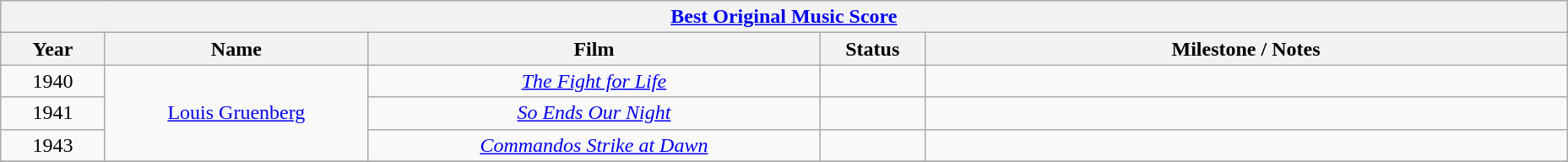<table class="wikitable" style="text-align: center">
<tr>
<th colspan=6 style="text-align:center;"><a href='#'>Best Original Music Score</a></th>
</tr>
<tr>
<th style="width:075px;">Year</th>
<th style="width:200px;">Name</th>
<th style="width:350px;">Film</th>
<th style="width:075px;">Status</th>
<th style="width:500px;">Milestone / Notes</th>
</tr>
<tr>
<td style="text-align: center" rowspan=1>1940</td>
<td rowspan="3"><a href='#'>Louis Gruenberg</a></td>
<td><em><a href='#'>The Fight for Life</a></em></td>
<td></td>
<td></td>
</tr>
<tr>
<td>1941</td>
<td><em><a href='#'>So Ends Our Night</a></em></td>
<td></td>
<td></td>
</tr>
<tr>
<td>1943</td>
<td><em><a href='#'>Commandos Strike at Dawn</a></em></td>
<td></td>
<td></td>
</tr>
<tr>
</tr>
</table>
